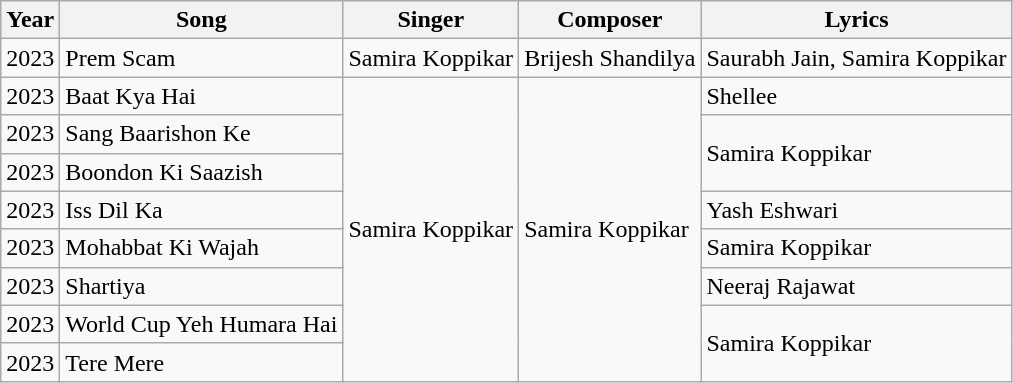<table class="wikitable">
<tr>
<th>Year</th>
<th>Song</th>
<th>Singer</th>
<th>Composer</th>
<th>Lyrics</th>
</tr>
<tr>
<td>2023</td>
<td>Prem Scam</td>
<td>Samira Koppikar</td>
<td>Brijesh Shandilya</td>
<td>Saurabh Jain, Samira Koppikar</td>
</tr>
<tr>
<td>2023</td>
<td>Baat Kya Hai</td>
<td rowspan="8">Samira Koppikar</td>
<td rowspan="8">Samira Koppikar</td>
<td>Shellee</td>
</tr>
<tr>
<td>2023</td>
<td>Sang Baarishon Ke</td>
<td rowspan="2">Samira Koppikar</td>
</tr>
<tr>
<td>2023</td>
<td>Boondon Ki Saazish</td>
</tr>
<tr>
<td>2023</td>
<td>Iss Dil Ka</td>
<td>Yash Eshwari</td>
</tr>
<tr>
<td>2023</td>
<td>Mohabbat Ki Wajah</td>
<td>Samira Koppikar</td>
</tr>
<tr>
<td>2023</td>
<td>Shartiya</td>
<td>Neeraj Rajawat</td>
</tr>
<tr>
<td>2023</td>
<td>World Cup Yeh Humara Hai</td>
<td rowspan="2">Samira Koppikar</td>
</tr>
<tr>
<td>2023</td>
<td>Tere Mere</td>
</tr>
</table>
